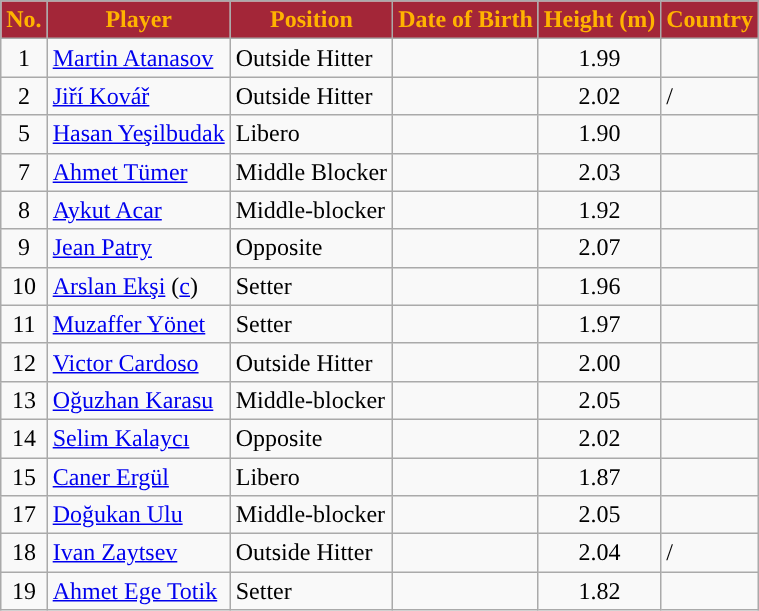<table class="wikitable plainrowheaders sortable">
<tr>
<th style="background:#A32638; color:#FFB300; ">No.</th>
<th style="background:#A32638; color:#FFB300; ">Player</th>
<th style="background:#A32638; color:#FFB300; ">Position</th>
<th style="background:#A32638; color:#FFB300; ">Date of Birth</th>
<th style="background:#A32638; color:#FFB300; ">Height (m)</th>
<th style="background:#A32638; color:#FFB300; ">Country</th>
</tr>
<tr>
<td align="center">1</td>
<td><a href='#'>Martin Atanasov</a></td>
<td>Outside Hitter</td>
<td></td>
<td align="center">1.99</td>
<td></td>
</tr>
<tr>
<td align="center">2</td>
<td><a href='#'>Jiří Kovář</a></td>
<td>Outside Hitter</td>
<td></td>
<td align="center">2.02</td>
<td> / </td>
</tr>
<tr>
<td align="center">5</td>
<td><a href='#'>Hasan Yeşilbudak</a></td>
<td>Libero</td>
<td></td>
<td align="center">1.90</td>
<td></td>
</tr>
<tr>
<td align="center">7</td>
<td><a href='#'>Ahmet Tümer</a></td>
<td>Middle Blocker</td>
<td></td>
<td align="center">2.03</td>
<td></td>
</tr>
<tr>
<td align="center">8</td>
<td><a href='#'>Aykut Acar</a></td>
<td>Middle-blocker</td>
<td></td>
<td align="center">1.92</td>
<td></td>
</tr>
<tr>
<td align="center">9</td>
<td><a href='#'>Jean Patry</a></td>
<td>Opposite</td>
<td></td>
<td align="center">2.07</td>
<td></td>
</tr>
<tr>
<td align="center">10</td>
<td><a href='#'>Arslan Ekşi</a> (<a href='#'>c</a>)</td>
<td>Setter</td>
<td></td>
<td align="center">1.96</td>
<td></td>
</tr>
<tr>
<td align="center">11</td>
<td><a href='#'>Muzaffer Yönet</a></td>
<td>Setter</td>
<td></td>
<td align="center">1.97</td>
<td></td>
</tr>
<tr>
<td align="center">12</td>
<td><a href='#'>Victor Cardoso</a></td>
<td>Outside Hitter</td>
<td></td>
<td align="center">2.00</td>
<td></td>
</tr>
<tr>
<td align="center">13</td>
<td><a href='#'>Oğuzhan Karasu</a></td>
<td>Middle-blocker</td>
<td></td>
<td align="center">2.05</td>
<td></td>
</tr>
<tr>
<td align="center">14</td>
<td><a href='#'>Selim Kalaycı</a></td>
<td>Opposite</td>
<td></td>
<td align="center">2.02</td>
<td></td>
</tr>
<tr>
<td align="center">15</td>
<td><a href='#'>Caner Ergül</a></td>
<td>Libero</td>
<td></td>
<td align="center">1.87</td>
<td></td>
</tr>
<tr>
<td align="center">17</td>
<td><a href='#'>Doğukan Ulu</a></td>
<td>Middle-blocker</td>
<td></td>
<td align="center">2.05</td>
<td></td>
</tr>
<tr>
<td align="center">18</td>
<td><a href='#'>Ivan Zaytsev</a></td>
<td>Outside Hitter</td>
<td></td>
<td align="center">2.04</td>
<td> / </td>
</tr>
<tr>
<td align="center">19</td>
<td><a href='#'>Ahmet Ege Totik</a></td>
<td>Setter</td>
<td></td>
<td align="center">1.82</td>
<td></td>
</tr>
</table>
